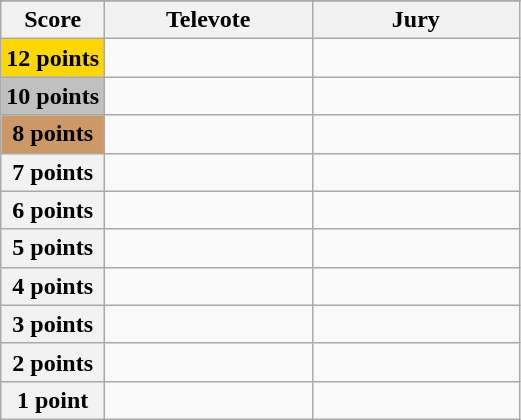<table class="wikitable">
<tr>
</tr>
<tr>
<th scope="col" width="20%">Score</th>
<th scope="col" width="40%">Televote</th>
<th scope="col" width="40%">Jury</th>
</tr>
<tr>
<th scope="row" style="background:gold">12 points</th>
<td></td>
<td></td>
</tr>
<tr>
<th scope="row" style="background:silver">10 points</th>
<td></td>
<td></td>
</tr>
<tr>
<th scope="row" style="background:#CC9966">8 points</th>
<td></td>
<td></td>
</tr>
<tr>
<th scope="row">7 points</th>
<td></td>
<td></td>
</tr>
<tr>
<th scope="row">6 points</th>
<td></td>
<td></td>
</tr>
<tr>
<th scope="row">5 points</th>
<td></td>
<td></td>
</tr>
<tr>
<th scope="row">4 points</th>
<td></td>
<td></td>
</tr>
<tr>
<th scope="row">3 points</th>
<td></td>
<td></td>
</tr>
<tr>
<th scope="row">2 points</th>
<td></td>
<td></td>
</tr>
<tr>
<th scope="row">1 point</th>
<td></td>
<td></td>
</tr>
</table>
